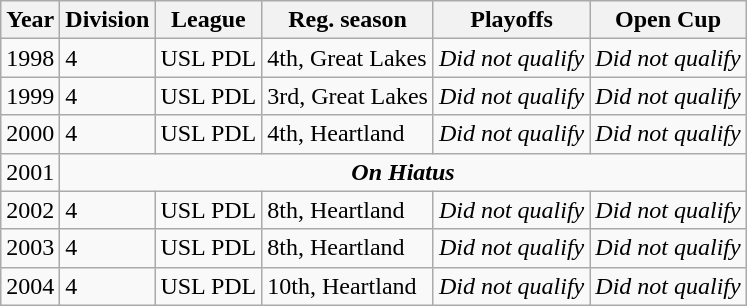<table class="wikitable">
<tr>
<th>Year</th>
<th>Division</th>
<th>League</th>
<th>Reg. season</th>
<th>Playoffs</th>
<th>Open Cup</th>
</tr>
<tr>
<td>1998</td>
<td>4</td>
<td>USL PDL</td>
<td>4th, Great Lakes</td>
<td><em>Did not qualify</em></td>
<td><em>Did not qualify</em></td>
</tr>
<tr>
<td>1999</td>
<td>4</td>
<td>USL PDL</td>
<td>3rd, Great Lakes</td>
<td><em>Did not qualify</em></td>
<td><em>Did not qualify</em></td>
</tr>
<tr>
<td>2000</td>
<td>4</td>
<td>USL PDL</td>
<td>4th, Heartland</td>
<td><em>Did not qualify</em></td>
<td><em>Did not qualify</em></td>
</tr>
<tr>
<td>2001</td>
<td rowspan=1 colspan=6 align=center><strong><em>On Hiatus</em></strong></td>
</tr>
<tr>
<td>2002</td>
<td>4</td>
<td>USL PDL</td>
<td>8th, Heartland</td>
<td><em>Did not qualify</em></td>
<td><em>Did not qualify</em></td>
</tr>
<tr>
<td>2003</td>
<td>4</td>
<td>USL PDL</td>
<td>8th, Heartland</td>
<td><em>Did not qualify</em></td>
<td><em>Did not qualify</em></td>
</tr>
<tr>
<td>2004</td>
<td>4</td>
<td>USL PDL</td>
<td>10th, Heartland</td>
<td><em>Did not qualify</em></td>
<td><em>Did not qualify</em></td>
</tr>
</table>
